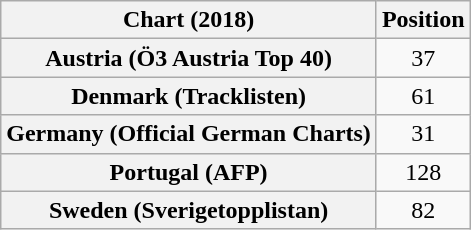<table class="wikitable sortable plainrowheaders" style="text-align:center">
<tr>
<th scope="col">Chart (2018)</th>
<th scope="col">Position</th>
</tr>
<tr>
<th scope="row">Austria (Ö3 Austria Top 40)</th>
<td>37</td>
</tr>
<tr>
<th scope="row">Denmark (Tracklisten)</th>
<td>61</td>
</tr>
<tr>
<th scope="row">Germany (Official German Charts)</th>
<td>31</td>
</tr>
<tr>
<th scope="row">Portugal (AFP)</th>
<td>128</td>
</tr>
<tr>
<th scope="row">Sweden (Sverigetopplistan)</th>
<td>82</td>
</tr>
</table>
